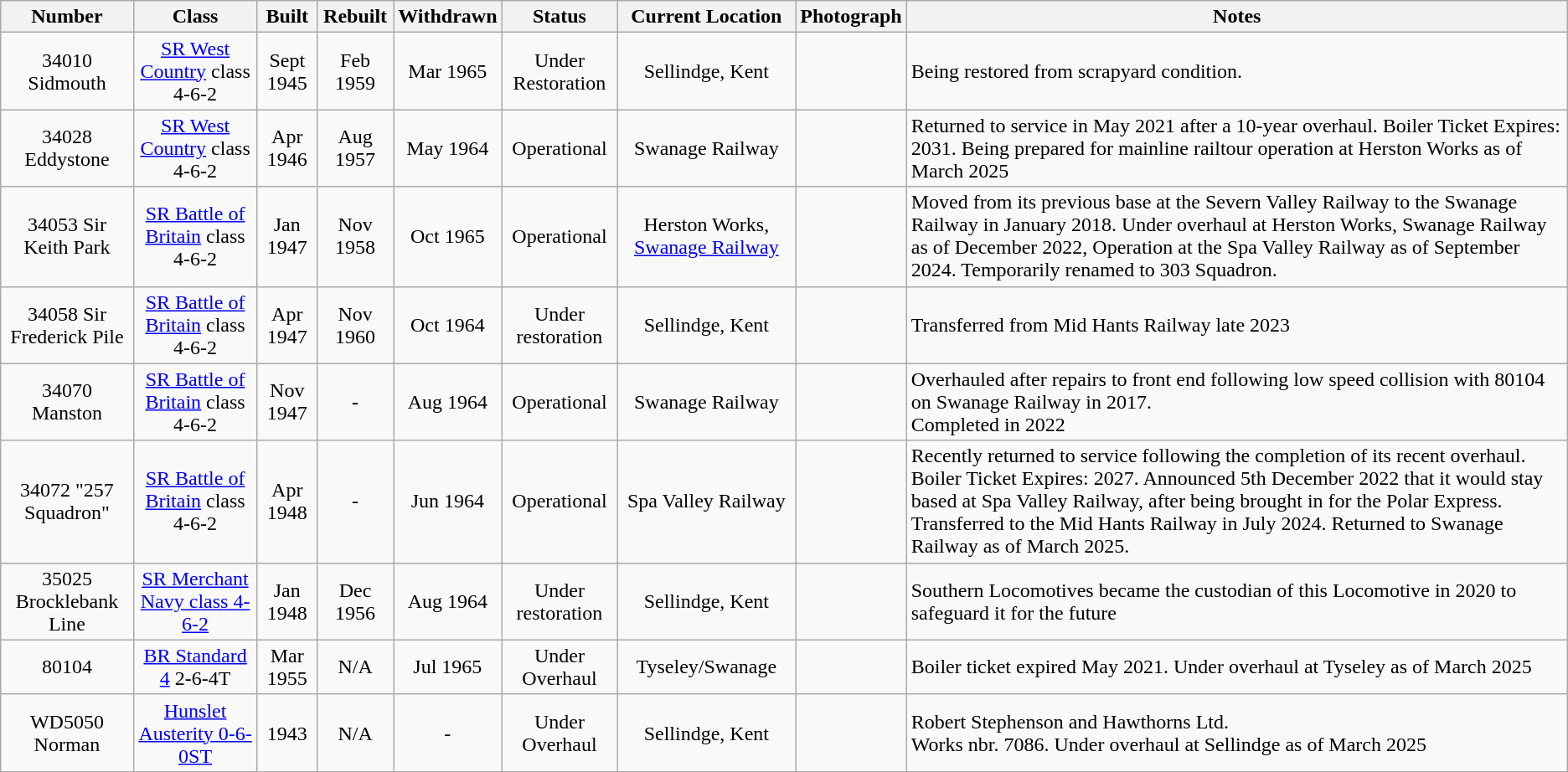<table class="wikitable">
<tr>
<th>Number</th>
<th>Class</th>
<th>Built</th>
<th>Rebuilt</th>
<th>Withdrawn</th>
<th>Status</th>
<th>Current Location</th>
<th>Photograph</th>
<th>Notes</th>
</tr>
<tr>
<td align=center>34010 Sidmouth</td>
<td align=center><a href='#'>SR West Country</a> class 4-6-2</td>
<td align=center>Sept 1945</td>
<td align=center>Feb 1959</td>
<td align=center>Mar 1965</td>
<td align=center>Under Restoration</td>
<td align=center>Sellindge, Kent</td>
<td align=center></td>
<td align=left>Being restored from scrapyard condition.</td>
</tr>
<tr>
<td align=center>34028 Eddystone</td>
<td align=center><a href='#'>SR West Country</a> class 4-6-2</td>
<td align=center>Apr 1946</td>
<td align=center>Aug 1957</td>
<td align=center>May 1964</td>
<td align=center>Operational</td>
<td align=center>Swanage Railway</td>
<td align=center></td>
<td align=left>Returned to service in May 2021 after a 10-year overhaul. Boiler Ticket Expires: 2031. Being prepared for mainline railtour operation at Herston Works as of March 2025</td>
</tr>
<tr>
<td align=center>34053 Sir Keith Park</td>
<td align=center><a href='#'>SR Battle of Britain</a> class 4-6-2</td>
<td align=center>Jan 1947</td>
<td align=center>Nov 1958</td>
<td align=center>Oct 1965</td>
<td align=center>Operational</td>
<td align=center>Herston Works, <a href='#'>Swanage Railway</a></td>
<td align=center></td>
<td align=left>Moved from its previous base at the Severn Valley Railway to the Swanage Railway in January 2018. Under overhaul at Herston Works, Swanage Railway as of December 2022, Operation at the Spa Valley Railway as of September 2024. Temporarily renamed to 303 Squadron.</td>
</tr>
<tr>
<td align=center>34058 Sir Frederick Pile</td>
<td align=center><a href='#'>SR Battle of Britain</a> class 4-6-2</td>
<td align=center>Apr 1947</td>
<td align=center>Nov 1960</td>
<td align=center>Oct 1964</td>
<td align=center>Under restoration</td>
<td align=center>Sellindge, Kent</td>
<td align=center></td>
<td align=left>Transferred from Mid Hants Railway late 2023</td>
</tr>
<tr>
<td align=center>34070 Manston</td>
<td align=center><a href='#'>SR Battle of Britain</a> class 4-6-2</td>
<td align=center>Nov 1947</td>
<td align=center>-</td>
<td align=center>Aug 1964</td>
<td align=center>Operational</td>
<td align=center>Swanage Railway</td>
<td align=center></td>
<td align=left>Overhauled after repairs to front end following low speed collision with 80104 on Swanage Railway in 2017.<br>Completed in 2022</td>
</tr>
<tr>
<td align=center>34072 "257 Squadron"</td>
<td align=center><a href='#'>SR Battle of Britain</a> class 4-6-2</td>
<td align=center>Apr 1948</td>
<td align=center>-</td>
<td align=center>Jun 1964</td>
<td align=center>Operational</td>
<td align=center>Spa Valley Railway</td>
<td align=center></td>
<td align=left>Recently returned to service following the completion of its recent overhaul. Boiler Ticket Expires: 2027. Announced 5th December 2022 that it would stay based at Spa Valley Railway, after being brought in for the Polar Express. Transferred to the Mid Hants Railway in July 2024. Returned to Swanage Railway as of March 2025.</td>
</tr>
<tr>
<td align=center>35025 Brocklebank Line</td>
<td align=center><a href='#'>SR Merchant Navy class 4-6-2</a></td>
<td align=center>Jan 1948</td>
<td align=center>Dec 1956</td>
<td align=center>Aug 1964</td>
<td align=center>Under restoration</td>
<td align=center>Sellindge, Kent</td>
<td align=center></td>
<td align=left>Southern Locomotives became the custodian of this Locomotive in 2020 to safeguard it for the future</td>
</tr>
<tr>
<td align=center>80104</td>
<td align=center><a href='#'>BR Standard 4</a> 2-6-4T</td>
<td align=center>Mar 1955</td>
<td align=center>N/A</td>
<td align=center>Jul 1965</td>
<td align=center>Under Overhaul</td>
<td align=center>Tyseley/Swanage</td>
<td align=center></td>
<td align=left>Boiler ticket expired May 2021. Under overhaul at Tyseley as of March 2025</td>
</tr>
<tr>
<td align=center>WD5050<br>Norman</td>
<td align=center><a href='#'>Hunslet Austerity 0-6-0ST</a></td>
<td align=center>1943</td>
<td align=center>N/A</td>
<td align=center>-</td>
<td align=center>Under Overhaul</td>
<td align=center>Sellindge, Kent</td>
<td align=left></td>
<td align=left>Robert Stephenson and Hawthorns Ltd.<br> Works nbr. 7086. Under overhaul at Sellindge as of March 2025</td>
</tr>
</table>
